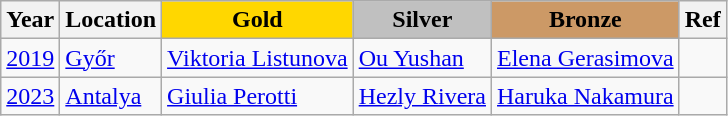<table class="wikitable">
<tr>
<th>Year</th>
<th>Location</th>
<th style="background-color:gold;">Gold</th>
<th style="background-color:silver;">Silver</th>
<th style="background-color:#cc9966;">Bronze</th>
<th>Ref</th>
</tr>
<tr>
<td><a href='#'>2019</a></td>
<td> <a href='#'>Győr</a></td>
<td> <a href='#'>Viktoria Listunova</a></td>
<td> <a href='#'>Ou Yushan</a></td>
<td> <a href='#'>Elena Gerasimova</a></td>
<td></td>
</tr>
<tr>
<td><a href='#'>2023</a></td>
<td> <a href='#'>Antalya</a></td>
<td> <a href='#'>Giulia Perotti</a></td>
<td> <a href='#'>Hezly Rivera</a></td>
<td> <a href='#'>Haruka Nakamura</a></td>
<td></td>
</tr>
</table>
